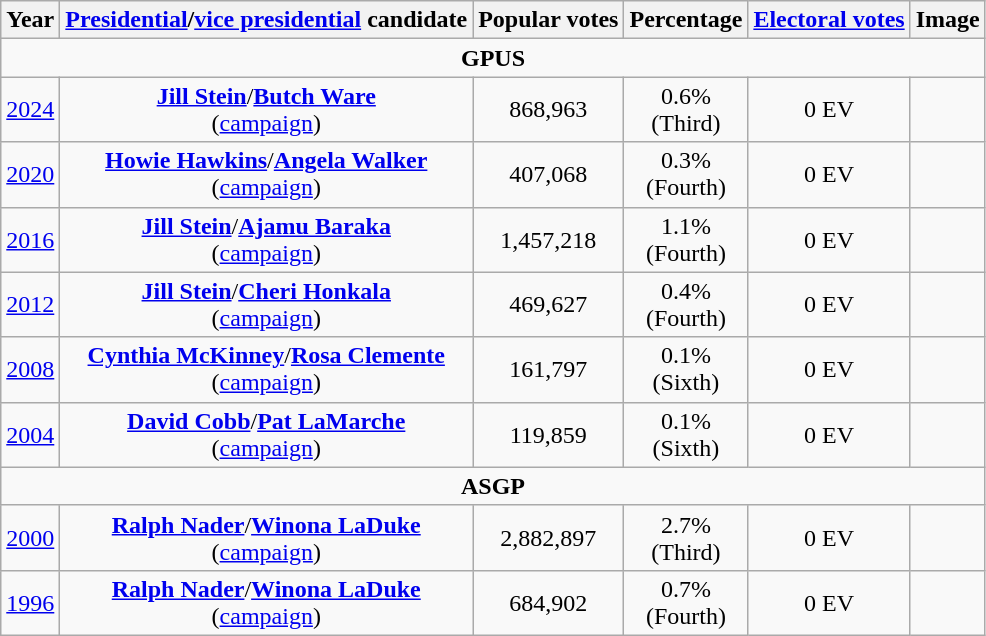<table class="wikitable" style="text-align:center">
<tr>
<th>Year</th>
<th><a href='#'>Presidential</a>/<a href='#'>vice presidential</a> candidate</th>
<th>Popular votes</th>
<th>Percentage</th>
<th><a href='#'>Electoral votes</a></th>
<th>Image</th>
</tr>
<tr>
<td colspan="7" style="text-align: center;"><strong>GPUS</strong></td>
</tr>
<tr>
<td><a href='#'>2024</a></td>
<td><strong><a href='#'>Jill Stein</a></strong>/<strong><a href='#'>Butch Ware</a></strong><br>(<a href='#'>campaign</a>)</td>
<td>868,963</td>
<td>0.6%<br>(Third)</td>
<td>0 EV</td>
<td> </td>
</tr>
<tr>
<td><a href='#'>2020</a></td>
<td><strong><a href='#'>Howie Hawkins</a></strong>/<strong><a href='#'>Angela Walker</a></strong><br>(<a href='#'>campaign</a>)</td>
<td>407,068</td>
<td>0.3%<br>(Fourth)</td>
<td>0 EV</td>
<td> </td>
</tr>
<tr>
<td><a href='#'>2016</a></td>
<td><strong><a href='#'>Jill Stein</a></strong>/<strong><a href='#'>Ajamu Baraka</a></strong><br>(<a href='#'>campaign</a>)</td>
<td>1,457,218</td>
<td>1.1%<br>(Fourth)</td>
<td>0 EV</td>
<td> </td>
</tr>
<tr>
<td><a href='#'>2012</a></td>
<td><strong><a href='#'>Jill Stein</a></strong>/<strong><a href='#'>Cheri Honkala</a></strong><br>(<a href='#'>campaign</a>)</td>
<td>469,627</td>
<td>0.4%<br>(Fourth)</td>
<td>0 EV</td>
<td> </td>
</tr>
<tr>
<td><a href='#'>2008</a></td>
<td><strong><a href='#'>Cynthia McKinney</a></strong>/<strong><a href='#'>Rosa Clemente</a></strong><br>(<a href='#'>campaign</a>)</td>
<td>161,797</td>
<td>0.1%<br>(Sixth)</td>
<td>0 EV</td>
<td> </td>
</tr>
<tr>
<td><a href='#'>2004</a></td>
<td><strong><a href='#'>David Cobb</a></strong>/<strong><a href='#'>Pat LaMarche</a></strong><br>(<a href='#'>campaign</a>)</td>
<td>119,859</td>
<td>0.1%<br>(Sixth)</td>
<td>0 EV</td>
<td> </td>
</tr>
<tr>
<td colspan="7" style="text-align: center;"><strong>ASGP</strong></td>
</tr>
<tr>
<td><a href='#'>2000</a></td>
<td><strong><a href='#'>Ralph Nader</a></strong>/<strong><a href='#'>Winona LaDuke</a></strong><br>(<a href='#'>campaign</a>)</td>
<td>2,882,897</td>
<td>2.7%<br>(Third)</td>
<td>0 EV</td>
<td> </td>
</tr>
<tr>
<td><a href='#'>1996</a></td>
<td><strong><a href='#'>Ralph Nader</a></strong>/<strong><a href='#'>Winona LaDuke</a></strong><br>(<a href='#'>campaign</a>)</td>
<td>684,902</td>
<td>0.7%<br>(Fourth)</td>
<td>0 EV</td>
<td> </td>
</tr>
</table>
